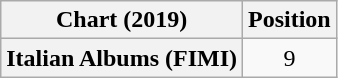<table class="wikitable plainrowheaders" style="text-align:center">
<tr>
<th scope="col">Chart (2019)</th>
<th scope="col">Position</th>
</tr>
<tr>
<th scope="row">Italian Albums (FIMI)</th>
<td>9</td>
</tr>
</table>
